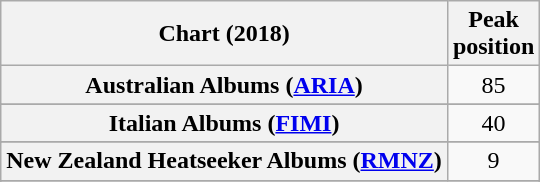<table class="wikitable sortable plainrowheaders" style="text-align:center">
<tr>
<th scope="col">Chart (2018)</th>
<th scope="col">Peak<br> position</th>
</tr>
<tr>
<th scope="row">Australian Albums (<a href='#'>ARIA</a>)</th>
<td>85</td>
</tr>
<tr>
</tr>
<tr>
</tr>
<tr>
</tr>
<tr>
</tr>
<tr>
</tr>
<tr>
</tr>
<tr>
<th scope="row">Italian Albums (<a href='#'>FIMI</a>)</th>
<td>40</td>
</tr>
<tr>
</tr>
<tr>
<th scope="row">New Zealand Heatseeker Albums (<a href='#'>RMNZ</a>)</th>
<td>9</td>
</tr>
<tr>
</tr>
<tr>
</tr>
<tr>
</tr>
<tr>
</tr>
<tr>
</tr>
<tr>
</tr>
</table>
